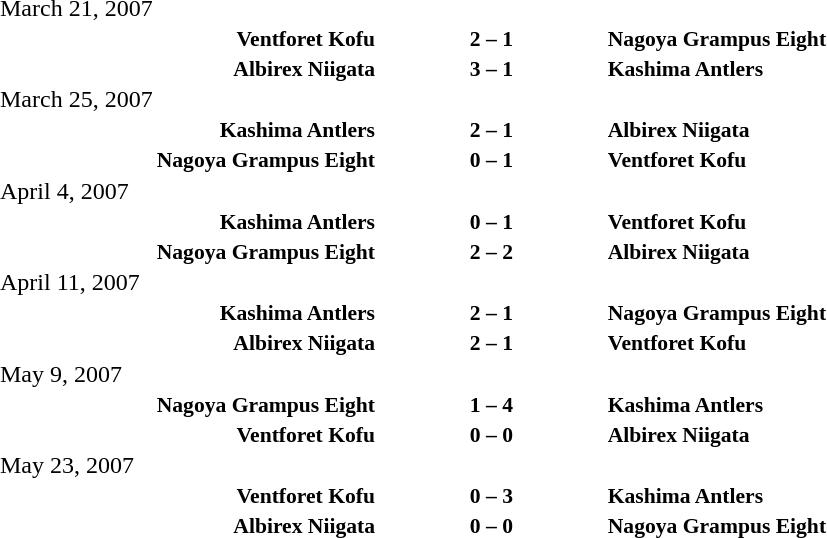<table style="width:100%;" cellspacing="1">
<tr>
<th width=20%></th>
<th width=12%></th>
<th></th>
</tr>
<tr>
<td>March 21, 2007</td>
</tr>
<tr style=font-size:90%>
<td align=right><strong>Ventforet Kofu</strong></td>
<td align=center><strong>2 – 1</strong></td>
<td><strong>Nagoya Grampus Eight</strong></td>
</tr>
<tr style=font-size:90%>
<td align=right><strong>Albirex Niigata</strong></td>
<td align=center><strong>3 – 1</strong></td>
<td><strong>Kashima Antlers</strong></td>
</tr>
<tr>
<td>March 25, 2007</td>
</tr>
<tr style=font-size:90%>
<td align=right><strong>Kashima Antlers</strong></td>
<td align=center><strong>2 – 1</strong></td>
<td><strong>Albirex Niigata</strong></td>
</tr>
<tr style=font-size:90%>
<td align=right><strong>Nagoya Grampus Eight</strong></td>
<td align=center><strong>0 – 1</strong></td>
<td><strong>Ventforet Kofu</strong></td>
</tr>
<tr>
<td>April 4, 2007</td>
</tr>
<tr style=font-size:90%>
<td align=right><strong>Kashima Antlers</strong></td>
<td align=center><strong>0 – 1</strong></td>
<td><strong>Ventforet Kofu</strong></td>
</tr>
<tr style=font-size:90%>
<td align=right><strong>Nagoya Grampus Eight</strong></td>
<td align=center><strong>2 – 2</strong></td>
<td><strong>Albirex Niigata</strong></td>
</tr>
<tr>
<td>April 11, 2007</td>
</tr>
<tr style=font-size:90%>
<td align=right><strong>Kashima Antlers</strong></td>
<td align=center><strong>2 – 1</strong></td>
<td><strong>Nagoya Grampus Eight</strong></td>
</tr>
<tr style=font-size:90%>
<td align=right><strong>Albirex Niigata</strong></td>
<td align=center><strong>2 – 1</strong></td>
<td><strong>Ventforet Kofu</strong></td>
</tr>
<tr>
<td>May 9, 2007</td>
</tr>
<tr style=font-size:90%>
<td align=right><strong>Nagoya Grampus Eight</strong></td>
<td align=center><strong>1 – 4</strong></td>
<td><strong>Kashima Antlers</strong></td>
</tr>
<tr style=font-size:90%>
<td align=right><strong>Ventforet Kofu</strong></td>
<td align=center><strong>0 – 0</strong></td>
<td><strong>Albirex Niigata</strong></td>
</tr>
<tr>
<td>May 23, 2007</td>
</tr>
<tr style=font-size:90%>
<td align=right><strong>Ventforet Kofu</strong></td>
<td align=center><strong>0 – 3</strong></td>
<td><strong>Kashima Antlers</strong></td>
</tr>
<tr style=font-size:90%>
<td align=right><strong>Albirex Niigata</strong></td>
<td align=center><strong>0 – 0</strong></td>
<td><strong>Nagoya Grampus Eight</strong></td>
</tr>
</table>
